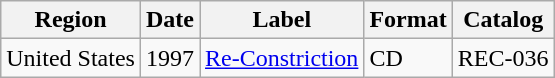<table class="wikitable">
<tr>
<th>Region</th>
<th>Date</th>
<th>Label</th>
<th>Format</th>
<th>Catalog</th>
</tr>
<tr>
<td>United States</td>
<td>1997</td>
<td><a href='#'>Re-Constriction</a></td>
<td>CD</td>
<td>REC-036</td>
</tr>
</table>
